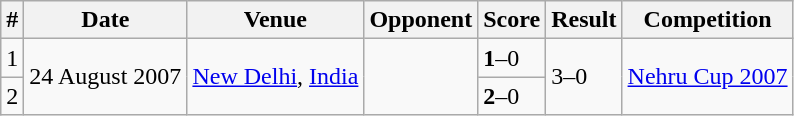<table class="wikitable">
<tr>
<th>#</th>
<th>Date</th>
<th>Venue</th>
<th>Opponent</th>
<th>Score</th>
<th>Result</th>
<th>Competition</th>
</tr>
<tr>
<td>1</td>
<td rowspan="2">24 August 2007</td>
<td rowspan="2"><a href='#'>New Delhi</a>, <a href='#'>India</a></td>
<td rowspan="2"></td>
<td><strong>1</strong>–0</td>
<td rowspan="2">3–0</td>
<td rowspan="2"><a href='#'>Nehru Cup 2007</a></td>
</tr>
<tr>
<td>2</td>
<td><strong>2</strong>–0</td>
</tr>
</table>
